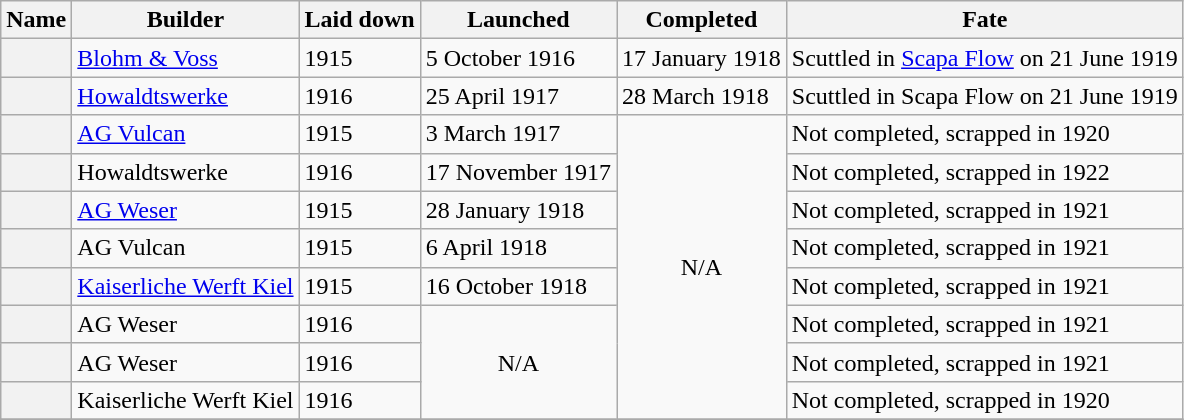<table class="wikitable plainrowheaders">
<tr>
<th scope="col">Name</th>
<th scope="col">Builder</th>
<th scope="col">Laid down</th>
<th scope="col">Launched</th>
<th scope="col">Completed</th>
<th scope="col">Fate</th>
</tr>
<tr>
<th scope="row"></th>
<td><a href='#'>Blohm & Voss</a></td>
<td>1915</td>
<td>5 October 1916</td>
<td>17 January 1918</td>
<td>Scuttled in <a href='#'>Scapa Flow</a> on 21 June 1919</td>
</tr>
<tr>
<th scope="row"></th>
<td><a href='#'>Howaldtswerke</a></td>
<td>1916</td>
<td>25 April 1917</td>
<td>28 March 1918</td>
<td>Scuttled in Scapa Flow on 21 June 1919</td>
</tr>
<tr>
<th scope="row"></th>
<td><a href='#'>AG Vulcan</a></td>
<td>1915</td>
<td>3 March 1917</td>
<td rowspan=8 align=center>N/A</td>
<td>Not completed, scrapped in 1920</td>
</tr>
<tr>
<th scope="row"></th>
<td>Howaldtswerke</td>
<td>1916</td>
<td>17 November 1917</td>
<td>Not completed, scrapped in 1922</td>
</tr>
<tr>
<th scope="row"></th>
<td><a href='#'>AG Weser</a></td>
<td>1915</td>
<td>28 January 1918</td>
<td>Not completed, scrapped in 1921</td>
</tr>
<tr>
<th scope="row"></th>
<td>AG Vulcan</td>
<td>1915</td>
<td>6 April 1918</td>
<td>Not completed, scrapped in 1921</td>
</tr>
<tr>
<th scope="row"></th>
<td><a href='#'>Kaiserliche Werft Kiel</a></td>
<td>1915</td>
<td>16 October 1918</td>
<td>Not completed, scrapped in 1921</td>
</tr>
<tr>
<th scope="row"></th>
<td>AG Weser</td>
<td>1916</td>
<td rowspan=3 align=center>N/A</td>
<td>Not completed, scrapped in 1921</td>
</tr>
<tr>
<th scope="row"></th>
<td>AG Weser</td>
<td>1916</td>
<td>Not completed, scrapped in 1921</td>
</tr>
<tr>
<th scope="row"></th>
<td>Kaiserliche Werft Kiel</td>
<td>1916</td>
<td>Not completed, scrapped in 1920</td>
</tr>
<tr>
</tr>
</table>
